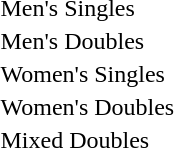<table>
<tr>
<td>Men's Singles</td>
<td></td>
<td></td>
<td></td>
</tr>
<tr>
<td>Men's Doubles</td>
<td></td>
<td></td>
<td></td>
</tr>
<tr>
<td>Women's Singles</td>
<td></td>
<td></td>
<td></td>
</tr>
<tr>
<td>Women's Doubles</td>
<td></td>
<td></td>
<td></td>
</tr>
<tr>
<td>Mixed Doubles</td>
<td></td>
<td></td>
<td></td>
</tr>
</table>
